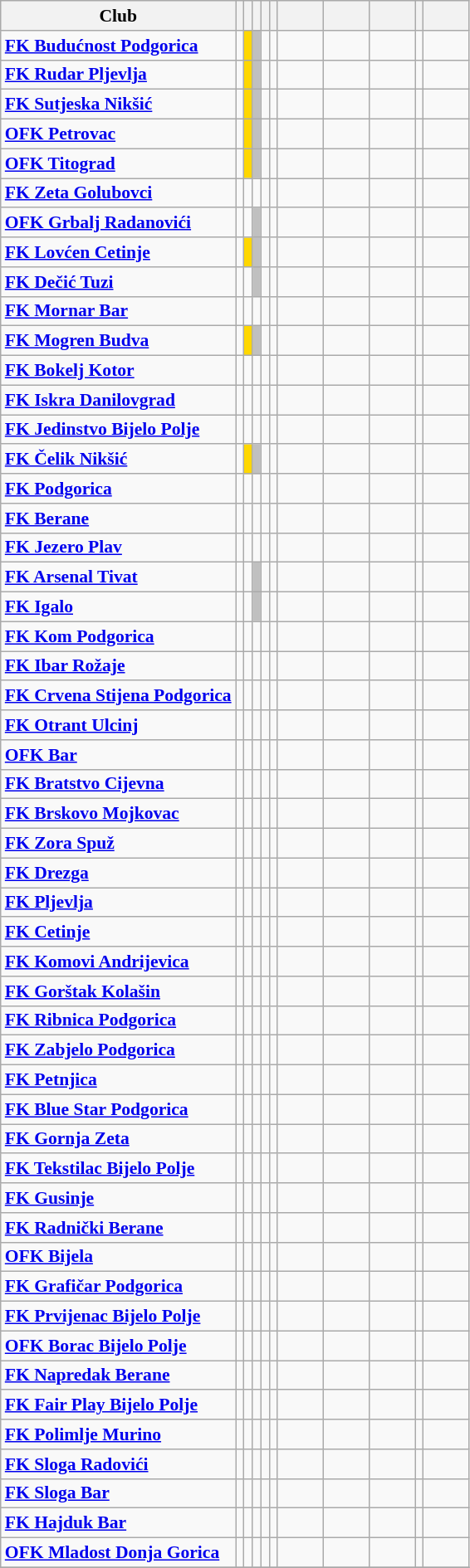<table class="wikitable sortable" style="font-size:90%">
<tr>
<th>Club</th>
<th></th>
<th></th>
<th></th>
<th></th>
<th></th>
<th width=30></th>
<th width=30></th>
<th width=30></th>
<th></th>
<th width=30></th>
</tr>
<tr>
<td><strong><a href='#'>FK Budućnost Podgorica</a></strong></td>
<td></td>
<td bgcolor=gold></td>
<td bgcolor=silver></td>
<td></td>
<td></td>
<td></td>
<td></td>
<td></td>
<td></td>
<td></td>
</tr>
<tr>
<td><strong><a href='#'>FK Rudar Pljevlja</a></strong></td>
<td></td>
<td bgcolor=gold></td>
<td bgcolor=silver></td>
<td></td>
<td></td>
<td></td>
<td></td>
<td></td>
<td></td>
<td></td>
</tr>
<tr>
<td><strong><a href='#'>FK Sutjeska Nikšić</a></strong></td>
<td></td>
<td bgcolor=gold></td>
<td bgcolor=silver></td>
<td></td>
<td></td>
<td></td>
<td></td>
<td></td>
<td></td>
<td></td>
</tr>
<tr>
<td><strong><a href='#'>OFK Petrovac</a></strong></td>
<td></td>
<td bgcolor=gold></td>
<td bgcolor=silver></td>
<td></td>
<td></td>
<td></td>
<td></td>
<td></td>
<td></td>
<td></td>
</tr>
<tr>
<td><strong><a href='#'>OFK Titograd</a></strong></td>
<td></td>
<td bgcolor=gold></td>
<td bgcolor=silver></td>
<td></td>
<td></td>
<td></td>
<td></td>
<td></td>
<td></td>
<td></td>
</tr>
<tr>
<td><strong><a href='#'>FK Zeta Golubovci</a></strong></td>
<td></td>
<td></td>
<td></td>
<td></td>
<td></td>
<td></td>
<td></td>
<td></td>
<td></td>
<td></td>
</tr>
<tr>
<td><strong><a href='#'>OFK Grbalj Radanovići</a></strong></td>
<td></td>
<td></td>
<td bgcolor=silver></td>
<td></td>
<td></td>
<td></td>
<td></td>
<td></td>
<td></td>
<td></td>
</tr>
<tr>
<td><strong><a href='#'>FK Lovćen Cetinje</a></strong></td>
<td></td>
<td bgcolor=gold></td>
<td bgcolor=silver></td>
<td></td>
<td></td>
<td></td>
<td></td>
<td></td>
<td></td>
<td></td>
</tr>
<tr>
<td><strong><a href='#'>FK Dečić Tuzi</a></strong></td>
<td></td>
<td></td>
<td bgcolor=silver></td>
<td></td>
<td></td>
<td></td>
<td></td>
<td></td>
<td></td>
<td></td>
</tr>
<tr>
<td><strong><a href='#'>FK Mornar Bar</a></strong></td>
<td></td>
<td></td>
<td></td>
<td></td>
<td></td>
<td></td>
<td></td>
<td></td>
<td></td>
<td></td>
</tr>
<tr>
<td><strong><a href='#'>FK Mogren Budva</a></strong></td>
<td></td>
<td bgcolor=gold></td>
<td bgcolor=silver></td>
<td></td>
<td></td>
<td></td>
<td></td>
<td></td>
<td></td>
<td></td>
</tr>
<tr>
<td><strong><a href='#'>FK Bokelj Kotor</a></strong></td>
<td></td>
<td></td>
<td></td>
<td></td>
<td></td>
<td></td>
<td></td>
<td></td>
<td></td>
<td></td>
</tr>
<tr>
<td><strong><a href='#'>FK Iskra Danilovgrad</a></strong></td>
<td></td>
<td></td>
<td></td>
<td></td>
<td></td>
<td></td>
<td></td>
<td></td>
<td></td>
<td></td>
</tr>
<tr>
<td><strong><a href='#'>FK Jedinstvo Bijelo Polje</a></strong></td>
<td></td>
<td></td>
<td></td>
<td></td>
<td></td>
<td></td>
<td></td>
<td></td>
<td></td>
<td></td>
</tr>
<tr>
<td><strong><a href='#'>FK Čelik Nikšić</a></strong></td>
<td></td>
<td bgcolor=gold></td>
<td bgcolor=silver></td>
<td></td>
<td></td>
<td></td>
<td></td>
<td></td>
<td></td>
<td></td>
</tr>
<tr>
<td><strong><a href='#'>FK Podgorica</a></strong></td>
<td></td>
<td></td>
<td></td>
<td></td>
<td></td>
<td></td>
<td></td>
<td></td>
<td></td>
<td></td>
</tr>
<tr>
<td><strong><a href='#'>FK Berane</a></strong></td>
<td></td>
<td></td>
<td></td>
<td></td>
<td></td>
<td></td>
<td></td>
<td></td>
<td></td>
<td></td>
</tr>
<tr>
<td><strong><a href='#'>FK Jezero Plav</a></strong></td>
<td></td>
<td></td>
<td></td>
<td></td>
<td></td>
<td></td>
<td></td>
<td></td>
<td></td>
<td></td>
</tr>
<tr>
<td><strong><a href='#'>FK Arsenal Tivat</a></strong></td>
<td></td>
<td></td>
<td bgcolor=silver></td>
<td></td>
<td></td>
<td></td>
<td></td>
<td></td>
<td></td>
<td></td>
</tr>
<tr>
<td><strong><a href='#'>FK Igalo</a></strong></td>
<td></td>
<td></td>
<td bgcolor=silver></td>
<td></td>
<td></td>
<td></td>
<td></td>
<td></td>
<td></td>
<td></td>
</tr>
<tr>
<td><strong><a href='#'>FK Kom Podgorica</a></strong></td>
<td></td>
<td></td>
<td></td>
<td></td>
<td></td>
<td></td>
<td></td>
<td></td>
<td></td>
<td></td>
</tr>
<tr>
<td><strong><a href='#'>FK Ibar Rožaje</a></strong></td>
<td></td>
<td></td>
<td></td>
<td></td>
<td></td>
<td></td>
<td></td>
<td></td>
<td></td>
<td></td>
</tr>
<tr>
<td><strong><a href='#'>FK Crvena Stijena Podgorica</a></strong></td>
<td></td>
<td></td>
<td></td>
<td></td>
<td></td>
<td></td>
<td></td>
<td></td>
<td></td>
<td></td>
</tr>
<tr>
<td><strong><a href='#'>FK Otrant Ulcinj</a></strong></td>
<td></td>
<td></td>
<td></td>
<td></td>
<td></td>
<td></td>
<td></td>
<td></td>
<td></td>
<td></td>
</tr>
<tr>
<td><strong><a href='#'>OFK Bar</a></strong></td>
<td></td>
<td></td>
<td></td>
<td></td>
<td></td>
<td></td>
<td></td>
<td></td>
<td></td>
<td></td>
</tr>
<tr>
<td><strong><a href='#'>FK Bratstvo Cijevna</a></strong></td>
<td></td>
<td></td>
<td></td>
<td></td>
<td></td>
<td></td>
<td></td>
<td></td>
<td></td>
<td></td>
</tr>
<tr>
<td><strong><a href='#'>FK Brskovo Mojkovac</a></strong></td>
<td></td>
<td></td>
<td></td>
<td></td>
<td></td>
<td></td>
<td></td>
<td></td>
<td></td>
<td></td>
</tr>
<tr>
<td><strong><a href='#'>FK Zora Spuž</a></strong></td>
<td></td>
<td></td>
<td></td>
<td></td>
<td></td>
<td></td>
<td></td>
<td></td>
<td></td>
<td></td>
</tr>
<tr>
<td><strong><a href='#'>FK Drezga</a></strong></td>
<td></td>
<td></td>
<td></td>
<td></td>
<td></td>
<td></td>
<td></td>
<td></td>
<td></td>
<td></td>
</tr>
<tr>
<td><strong><a href='#'>FK Pljevlja</a></strong></td>
<td></td>
<td></td>
<td></td>
<td></td>
<td></td>
<td></td>
<td></td>
<td></td>
<td></td>
<td></td>
</tr>
<tr>
<td><strong><a href='#'>FK Cetinje</a></strong></td>
<td></td>
<td></td>
<td></td>
<td></td>
<td></td>
<td></td>
<td></td>
<td></td>
<td></td>
<td></td>
</tr>
<tr>
<td><strong><a href='#'>FK Komovi Andrijevica</a></strong></td>
<td></td>
<td></td>
<td></td>
<td></td>
<td></td>
<td></td>
<td></td>
<td></td>
<td></td>
<td></td>
</tr>
<tr>
<td><strong><a href='#'>FK Gorštak Kolašin</a></strong></td>
<td></td>
<td></td>
<td></td>
<td></td>
<td></td>
<td></td>
<td></td>
<td></td>
<td></td>
<td></td>
</tr>
<tr>
<td><strong><a href='#'>FK Ribnica Podgorica</a></strong></td>
<td></td>
<td></td>
<td></td>
<td></td>
<td></td>
<td></td>
<td></td>
<td></td>
<td></td>
<td></td>
</tr>
<tr>
<td><strong><a href='#'>FK Zabjelo Podgorica</a></strong></td>
<td></td>
<td></td>
<td></td>
<td></td>
<td></td>
<td></td>
<td></td>
<td></td>
<td></td>
<td></td>
</tr>
<tr>
<td><strong><a href='#'>FK Petnjica</a></strong></td>
<td></td>
<td></td>
<td></td>
<td></td>
<td></td>
<td></td>
<td></td>
<td></td>
<td></td>
<td></td>
</tr>
<tr>
<td><strong><a href='#'>FK Blue Star Podgorica</a></strong></td>
<td></td>
<td></td>
<td></td>
<td></td>
<td></td>
<td></td>
<td></td>
<td></td>
<td></td>
<td></td>
</tr>
<tr>
<td><strong><a href='#'>FK Gornja Zeta</a></strong></td>
<td></td>
<td></td>
<td></td>
<td></td>
<td></td>
<td></td>
<td></td>
<td></td>
<td></td>
<td></td>
</tr>
<tr>
<td><strong><a href='#'>FK Tekstilac Bijelo Polje</a></strong></td>
<td></td>
<td></td>
<td></td>
<td></td>
<td></td>
<td></td>
<td></td>
<td></td>
<td></td>
<td></td>
</tr>
<tr>
<td><strong><a href='#'>FK Gusinje</a></strong></td>
<td></td>
<td></td>
<td></td>
<td></td>
<td></td>
<td></td>
<td></td>
<td></td>
<td></td>
<td></td>
</tr>
<tr>
<td><strong><a href='#'>FK Radnički Berane</a></strong></td>
<td></td>
<td></td>
<td></td>
<td></td>
<td></td>
<td></td>
<td></td>
<td></td>
<td></td>
<td></td>
</tr>
<tr>
<td><strong><a href='#'>OFK Bijela</a></strong></td>
<td></td>
<td></td>
<td></td>
<td></td>
<td></td>
<td></td>
<td></td>
<td></td>
<td></td>
<td></td>
</tr>
<tr>
<td><strong><a href='#'>FK Grafičar Podgorica</a></strong></td>
<td></td>
<td></td>
<td></td>
<td></td>
<td></td>
<td></td>
<td></td>
<td></td>
<td></td>
<td></td>
</tr>
<tr>
<td><strong><a href='#'>FK Prvijenac Bijelo Polje</a></strong></td>
<td></td>
<td></td>
<td></td>
<td></td>
<td></td>
<td></td>
<td></td>
<td></td>
<td></td>
<td></td>
</tr>
<tr>
<td><strong><a href='#'>OFK Borac Bijelo Polje</a></strong></td>
<td></td>
<td></td>
<td></td>
<td></td>
<td></td>
<td></td>
<td></td>
<td></td>
<td></td>
<td></td>
</tr>
<tr>
<td><strong><a href='#'>FK Napredak Berane</a></strong></td>
<td></td>
<td></td>
<td></td>
<td></td>
<td></td>
<td></td>
<td></td>
<td></td>
<td></td>
<td></td>
</tr>
<tr>
<td><strong><a href='#'>FK Fair Play Bijelo Polje</a></strong></td>
<td></td>
<td></td>
<td></td>
<td></td>
<td></td>
<td></td>
<td></td>
<td></td>
<td></td>
<td></td>
</tr>
<tr>
<td><strong><a href='#'>FK Polimlje Murino</a></strong></td>
<td></td>
<td></td>
<td></td>
<td></td>
<td></td>
<td></td>
<td></td>
<td></td>
<td></td>
<td></td>
</tr>
<tr>
<td><strong><a href='#'>FK Sloga Radovići</a></strong></td>
<td></td>
<td></td>
<td></td>
<td></td>
<td></td>
<td></td>
<td></td>
<td></td>
<td></td>
<td></td>
</tr>
<tr>
<td><strong><a href='#'>FK Sloga Bar</a></strong></td>
<td></td>
<td></td>
<td></td>
<td></td>
<td></td>
<td></td>
<td></td>
<td></td>
<td></td>
<td></td>
</tr>
<tr>
<td><strong><a href='#'>FK Hajduk Bar</a></strong></td>
<td></td>
<td></td>
<td></td>
<td></td>
<td></td>
<td></td>
<td></td>
<td></td>
<td></td>
<td></td>
</tr>
<tr>
<td><strong><a href='#'>OFK Mladost Donja Gorica</a></strong></td>
<td></td>
<td></td>
<td></td>
<td></td>
<td></td>
<td></td>
<td></td>
<td></td>
<td></td>
<td></td>
</tr>
<tr>
</tr>
</table>
